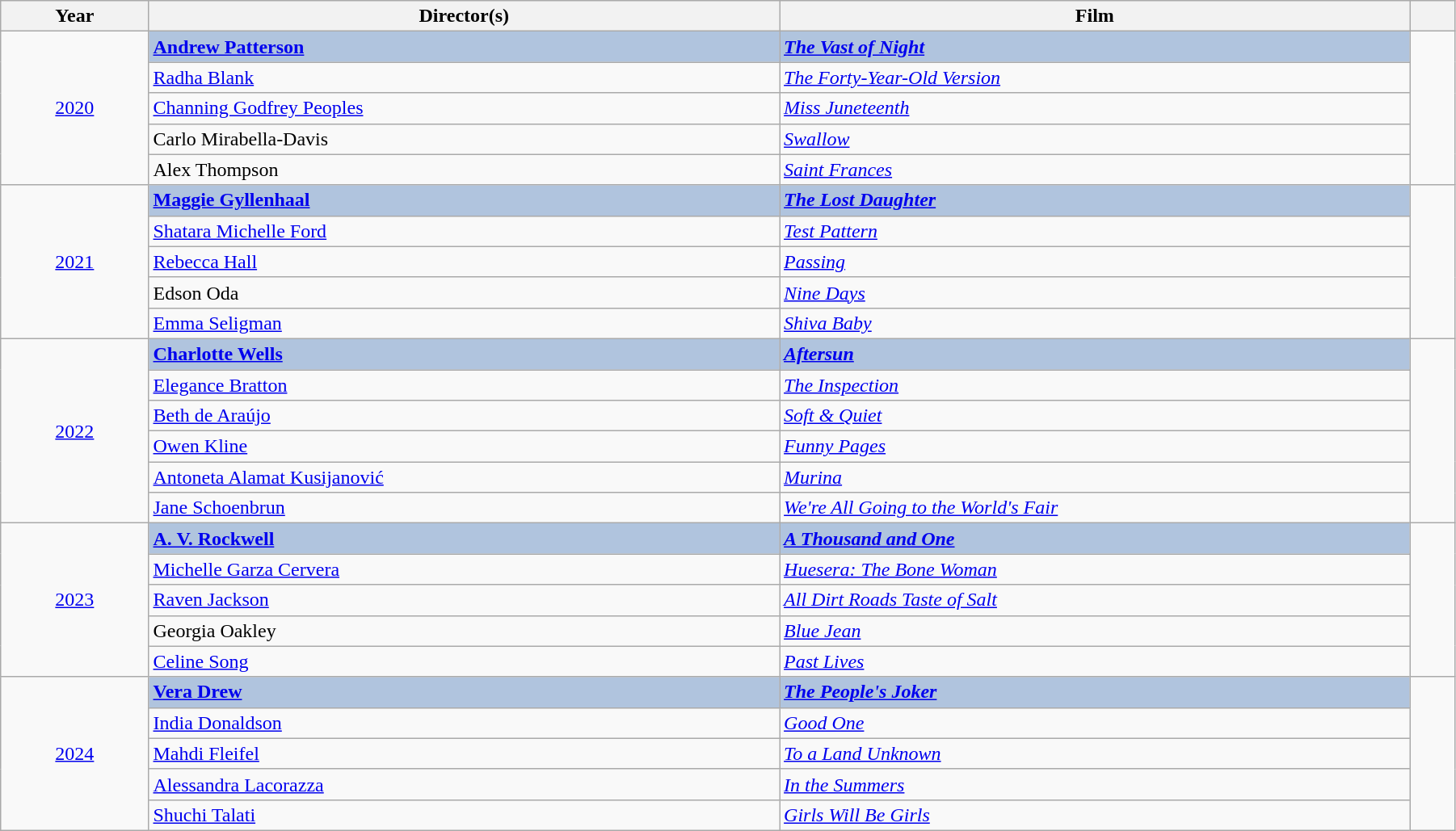<table class="wikitable" width="95%" cellpadding="5">
<tr>
<th width="100"><strong>Year</strong></th>
<th width="450"><strong>Director(s)</strong></th>
<th width="450"><strong>Film</strong></th>
<th width="25"><strong></strong></th>
</tr>
<tr>
<td rowspan="5" style="text-align:center;"><a href='#'>2020</a></td>
<td style="background:#B0C4DE"><strong><a href='#'>Andrew Patterson</a></strong></td>
<td style="background:#B0C4DE"><strong><em><a href='#'>The Vast of Night</a></em></strong></td>
<td rowspan="5" style="text-align:center;"></td>
</tr>
<tr>
<td><a href='#'>Radha Blank</a></td>
<td><em><a href='#'>The Forty-Year-Old Version</a></em></td>
</tr>
<tr>
<td><a href='#'>Channing Godfrey Peoples</a></td>
<td><em><a href='#'>Miss Juneteenth</a></em></td>
</tr>
<tr>
<td>Carlo Mirabella-Davis</td>
<td><em><a href='#'>Swallow</a></em></td>
</tr>
<tr>
<td>Alex Thompson</td>
<td><em><a href='#'>Saint Frances</a></em></td>
</tr>
<tr>
<td rowspan="5" style="text-align:center;"><a href='#'>2021</a></td>
<td style="background:#B0C4DE"><strong><a href='#'>Maggie Gyllenhaal</a></strong></td>
<td style="background:#B0C4DE"><strong><em><a href='#'>The Lost Daughter</a></em></strong></td>
<td rowspan="5" style="text-align:center;"></td>
</tr>
<tr>
<td><a href='#'>Shatara Michelle Ford</a></td>
<td><em><a href='#'>Test Pattern</a></em></td>
</tr>
<tr>
<td><a href='#'>Rebecca Hall</a></td>
<td><em><a href='#'>Passing</a></em></td>
</tr>
<tr>
<td>Edson Oda</td>
<td><em><a href='#'>Nine Days</a></em></td>
</tr>
<tr>
<td><a href='#'>Emma Seligman</a></td>
<td><em><a href='#'>Shiva Baby</a></em></td>
</tr>
<tr>
<td rowspan="6" style="text-align:center;"><a href='#'>2022</a></td>
<td style="background:#B0C4DE"><strong><a href='#'>Charlotte Wells</a></strong></td>
<td style="background:#B0C4DE"><strong><em><a href='#'>Aftersun</a></em></strong></td>
<td rowspan="6" style="text-align:center;"></td>
</tr>
<tr>
<td><a href='#'>Elegance Bratton</a></td>
<td><em><a href='#'>The Inspection</a></em></td>
</tr>
<tr>
<td><a href='#'>Beth de Araújo</a></td>
<td><em><a href='#'>Soft & Quiet</a></em></td>
</tr>
<tr>
<td><a href='#'>Owen Kline</a></td>
<td><em><a href='#'>Funny Pages</a></em></td>
</tr>
<tr>
<td><a href='#'>Antoneta Alamat Kusijanović</a></td>
<td><em><a href='#'>Murina</a></em></td>
</tr>
<tr>
<td><a href='#'>Jane Schoenbrun</a></td>
<td><em><a href='#'>We're All Going to the World's Fair</a></em></td>
</tr>
<tr>
<td rowspan="5" style="text-align:center;"><a href='#'>2023</a></td>
<td style="background:#B0C4DE"><strong><a href='#'>A. V. Rockwell</a></strong></td>
<td style="background:#B0C4DE"><strong><em><a href='#'>A Thousand and One</a></em></strong></td>
<td rowspan="5" style="text-align:center;"></td>
</tr>
<tr>
<td><a href='#'>Michelle Garza Cervera</a></td>
<td><em><a href='#'>Huesera: The Bone Woman</a></em></td>
</tr>
<tr>
<td><a href='#'>Raven Jackson</a></td>
<td><em><a href='#'>All Dirt Roads Taste of Salt</a></em></td>
</tr>
<tr>
<td>Georgia Oakley</td>
<td><em><a href='#'>Blue Jean</a></em></td>
</tr>
<tr>
<td><a href='#'>Celine Song</a></td>
<td><em><a href='#'>Past Lives</a></em></td>
</tr>
<tr>
<td rowspan="5" style="text-align:center;"><a href='#'>2024</a></td>
<td style="background:#B0C4DE"><strong><a href='#'>Vera Drew</a></strong></td>
<td style="background:#B0C4DE"><strong><em><a href='#'>The People's Joker</a></em></strong></td>
<td rowspan="5" style="text-align:center;"></td>
</tr>
<tr>
<td><a href='#'>India Donaldson</a></td>
<td><em><a href='#'>Good One</a></em></td>
</tr>
<tr>
<td><a href='#'>Mahdi Fleifel</a></td>
<td><em><a href='#'>To a Land Unknown</a></em></td>
</tr>
<tr>
<td><a href='#'>Alessandra Lacorazza</a></td>
<td><em><a href='#'>In the Summers</a></em></td>
</tr>
<tr>
<td><a href='#'>Shuchi Talati</a></td>
<td><em><a href='#'>Girls Will Be Girls</a></em></td>
</tr>
</table>
